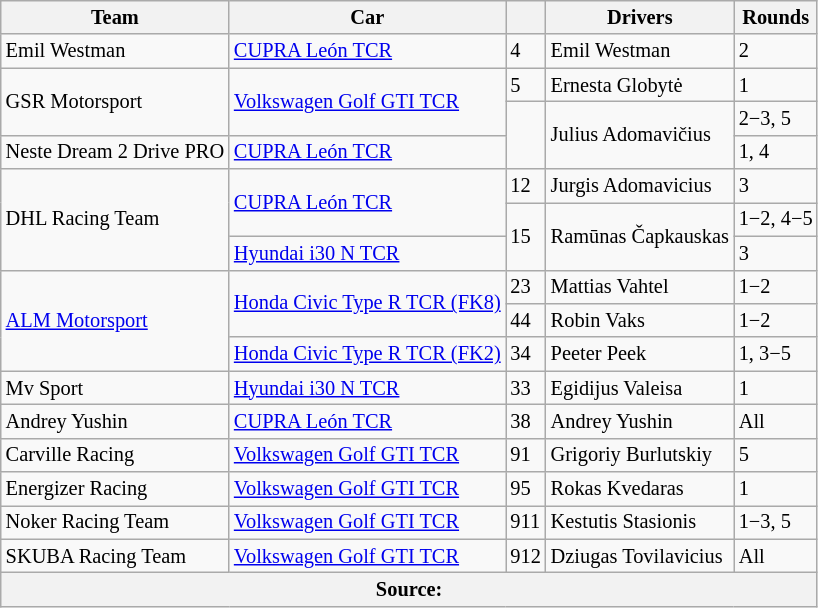<table class="wikitable" style="font-size: 85%">
<tr>
<th>Team</th>
<th>Car</th>
<th></th>
<th>Drivers</th>
<th>Rounds</th>
</tr>
<tr>
<td> Emil Westman</td>
<td><a href='#'>CUPRA León TCR</a></td>
<td>4</td>
<td> Emil Westman</td>
<td>2</td>
</tr>
<tr>
<td rowspan="2"> GSR Motorsport</td>
<td rowspan="2"><a href='#'>Volkswagen Golf GTI TCR</a></td>
<td>5</td>
<td> Ernesta Globytė</td>
<td>1</td>
</tr>
<tr>
<td rowspan="2"></td>
<td rowspan="2"> Julius Adomavičius</td>
<td>2−3, 5</td>
</tr>
<tr>
<td> Neste Dream 2 Drive PRO</td>
<td><a href='#'>CUPRA León TCR</a></td>
<td>1, 4</td>
</tr>
<tr>
<td rowspan="3"> DHL Racing Team</td>
<td rowspan="2"><a href='#'>CUPRA León TCR</a></td>
<td>12</td>
<td> Jurgis Adomavicius</td>
<td>3</td>
</tr>
<tr>
<td rowspan="2">15</td>
<td rowspan="2"> Ramūnas Čapkauskas</td>
<td>1−2, 4−5</td>
</tr>
<tr>
<td><a href='#'>Hyundai i30 N TCR</a></td>
<td>3</td>
</tr>
<tr>
<td rowspan="3"> <a href='#'>ALM Motorsport</a></td>
<td rowspan="2"><a href='#'>Honda Civic Type R TCR (FK8)</a></td>
<td>23</td>
<td> Mattias Vahtel</td>
<td>1−2</td>
</tr>
<tr>
<td>44</td>
<td> Robin Vaks</td>
<td>1−2</td>
</tr>
<tr>
<td><a href='#'>Honda Civic Type R TCR (FK2)</a></td>
<td>34</td>
<td> Peeter Peek</td>
<td>1, 3−5</td>
</tr>
<tr>
<td> Mv Sport</td>
<td><a href='#'>Hyundai i30 N TCR</a></td>
<td>33</td>
<td> Egidijus Valeisa</td>
<td>1</td>
</tr>
<tr>
<td> Andrey Yushin</td>
<td><a href='#'>CUPRA León TCR</a></td>
<td>38</td>
<td> Andrey Yushin</td>
<td>All</td>
</tr>
<tr>
<td> Carville Racing</td>
<td><a href='#'>Volkswagen Golf GTI TCR</a></td>
<td>91</td>
<td> Grigoriy Burlutskiy</td>
<td>5</td>
</tr>
<tr>
<td> Energizer Racing</td>
<td><a href='#'>Volkswagen Golf GTI TCR</a></td>
<td>95</td>
<td> Rokas Kvedaras</td>
<td>1</td>
</tr>
<tr>
<td> Noker Racing Team</td>
<td><a href='#'>Volkswagen Golf GTI TCR</a></td>
<td>911</td>
<td> Kestutis Stasionis</td>
<td>1−3, 5</td>
</tr>
<tr>
<td> SKUBA Racing Team</td>
<td><a href='#'>Volkswagen Golf GTI TCR</a></td>
<td>912</td>
<td> Dziugas Tovilavicius</td>
<td>All</td>
</tr>
<tr>
<th colspan=5>Source:</th>
</tr>
</table>
